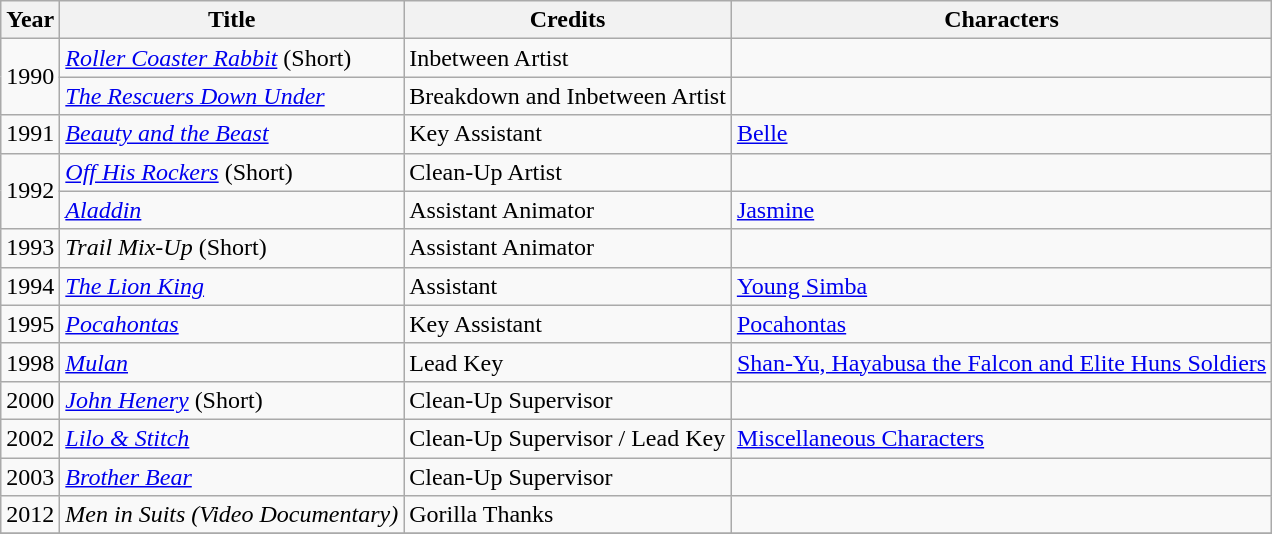<table class="wikitable sortable">
<tr>
<th>Year</th>
<th>Title</th>
<th>Credits</th>
<th>Characters</th>
</tr>
<tr>
<td rowspan="2">1990</td>
<td><em><a href='#'>Roller Coaster Rabbit</a></em> (Short)</td>
<td>Inbetween Artist</td>
<td></td>
</tr>
<tr>
<td><em><a href='#'>The Rescuers Down Under</a></em></td>
<td>Breakdown and Inbetween Artist</td>
<td></td>
</tr>
<tr>
<td>1991</td>
<td><em><a href='#'>Beauty and the Beast</a></em></td>
<td>Key Assistant</td>
<td><a href='#'>Belle</a></td>
</tr>
<tr>
<td rowspan="2">1992</td>
<td><em><a href='#'>Off His Rockers</a></em> (Short)</td>
<td>Clean-Up Artist</td>
<td></td>
</tr>
<tr>
<td><em><a href='#'>Aladdin</a></em></td>
<td>Assistant Animator</td>
<td><a href='#'>Jasmine</a></td>
</tr>
<tr>
<td>1993</td>
<td><em>Trail Mix-Up</em> (Short)</td>
<td>Assistant Animator</td>
<td></td>
</tr>
<tr>
<td>1994</td>
<td><em><a href='#'>The Lion King</a></em></td>
<td>Assistant</td>
<td><a href='#'>Young Simba</a></td>
</tr>
<tr>
<td>1995</td>
<td><em><a href='#'>Pocahontas</a></em></td>
<td>Key Assistant</td>
<td><a href='#'>Pocahontas</a></td>
</tr>
<tr>
<td>1998</td>
<td><em><a href='#'>Mulan</a></em></td>
<td>Lead Key</td>
<td><a href='#'>Shan-Yu, Hayabusa the Falcon and Elite Huns Soldiers</a></td>
</tr>
<tr>
<td>2000</td>
<td><em><a href='#'>John Henery</a></em> (Short)</td>
<td>Clean-Up Supervisor</td>
<td></td>
</tr>
<tr>
<td>2002</td>
<td><em><a href='#'>Lilo & Stitch</a></em></td>
<td>Clean-Up Supervisor / Lead Key</td>
<td><a href='#'>Miscellaneous Characters</a></td>
</tr>
<tr>
<td>2003</td>
<td><em><a href='#'>Brother Bear</a></em></td>
<td>Clean-Up Supervisor</td>
<td></td>
</tr>
<tr>
<td>2012</td>
<td><em>Men in Suits (Video Documentary)</em></td>
<td>Gorilla Thanks</td>
<td></td>
</tr>
<tr>
</tr>
</table>
